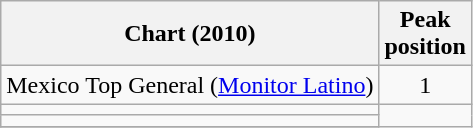<table class="wikitable sortable">
<tr>
<th align="left">Chart (2010)</th>
<th align="left">Peak<br>position</th>
</tr>
<tr>
<td align="left">Mexico Top General (<a href='#'>Monitor Latino</a>) </td>
<td align="center">1</td>
</tr>
<tr>
<td></td>
</tr>
<tr>
<td></td>
</tr>
<tr>
</tr>
</table>
